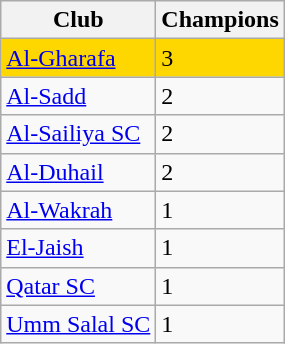<table class="wikitable sortable">
<tr>
<th>Club</th>
<th>Champions</th>
</tr>
<tr ! style="background:gold;">
<td><a href='#'>Al-Gharafa</a></td>
<td>3</td>
</tr>
<tr>
<td><a href='#'>Al-Sadd</a></td>
<td>2</td>
</tr>
<tr>
<td><a href='#'>Al-Sailiya SC</a></td>
<td>2</td>
</tr>
<tr>
<td><a href='#'>Al-Duhail</a></td>
<td>2</td>
</tr>
<tr>
<td><a href='#'>Al-Wakrah</a></td>
<td>1</td>
</tr>
<tr>
<td><a href='#'>El-Jaish</a></td>
<td>1</td>
</tr>
<tr>
<td><a href='#'>Qatar SC</a></td>
<td>1</td>
</tr>
<tr>
<td><a href='#'>Umm Salal SC</a></td>
<td>1</td>
</tr>
</table>
